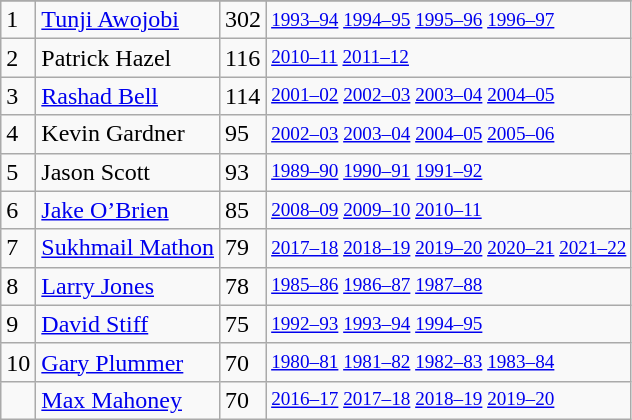<table class="wikitable">
<tr>
</tr>
<tr>
<td>1</td>
<td><a href='#'>Tunji Awojobi</a></td>
<td>302</td>
<td style="font-size:80%;"><a href='#'>1993–94</a> <a href='#'>1994–95</a> <a href='#'>1995–96</a> <a href='#'>1996–97</a></td>
</tr>
<tr>
<td>2</td>
<td>Patrick Hazel</td>
<td>116</td>
<td style="font-size:80%;"><a href='#'>2010–11</a> <a href='#'>2011–12</a></td>
</tr>
<tr>
<td>3</td>
<td><a href='#'>Rashad Bell</a></td>
<td>114</td>
<td style="font-size:80%;"><a href='#'>2001–02</a> <a href='#'>2002–03</a> <a href='#'>2003–04</a> <a href='#'>2004–05</a></td>
</tr>
<tr>
<td>4</td>
<td>Kevin Gardner</td>
<td>95</td>
<td style="font-size:80%;"><a href='#'>2002–03</a> <a href='#'>2003–04</a> <a href='#'>2004–05</a> <a href='#'>2005–06</a></td>
</tr>
<tr>
<td>5</td>
<td>Jason Scott</td>
<td>93</td>
<td style="font-size:80%;"><a href='#'>1989–90</a> <a href='#'>1990–91</a> <a href='#'>1991–92</a></td>
</tr>
<tr>
<td>6</td>
<td><a href='#'>Jake O’Brien</a></td>
<td>85</td>
<td style="font-size:80%;"><a href='#'>2008–09</a> <a href='#'>2009–10</a> <a href='#'>2010–11</a></td>
</tr>
<tr>
<td>7</td>
<td><a href='#'>Sukhmail Mathon</a></td>
<td>79</td>
<td style="font-size:80%;"><a href='#'>2017–18</a> <a href='#'>2018–19</a> <a href='#'>2019–20</a> <a href='#'>2020–21</a> <a href='#'>2021–22</a></td>
</tr>
<tr>
<td>8</td>
<td><a href='#'>Larry Jones</a></td>
<td>78</td>
<td style="font-size:80%;"><a href='#'>1985–86</a> <a href='#'>1986–87</a> <a href='#'>1987–88</a></td>
</tr>
<tr>
<td>9</td>
<td><a href='#'>David Stiff</a></td>
<td>75</td>
<td style="font-size:80%;"><a href='#'>1992–93</a> <a href='#'>1993–94</a> <a href='#'>1994–95</a></td>
</tr>
<tr>
<td>10</td>
<td><a href='#'>Gary Plummer</a></td>
<td>70</td>
<td style="font-size:80%;"><a href='#'>1980–81</a> <a href='#'>1981–82</a> <a href='#'>1982–83</a> <a href='#'>1983–84</a></td>
</tr>
<tr>
<td></td>
<td><a href='#'>Max Mahoney</a></td>
<td>70</td>
<td style="font-size:80%;"><a href='#'>2016–17</a> <a href='#'>2017–18</a> <a href='#'>2018–19</a> <a href='#'>2019–20</a></td>
</tr>
</table>
